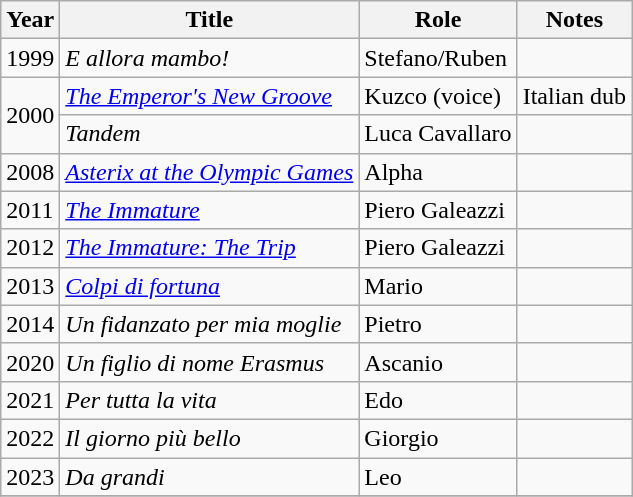<table class="wikitable sortable">
<tr>
<th>Year</th>
<th>Title</th>
<th>Role</th>
<th class="unsortable">Notes</th>
</tr>
<tr>
<td>1999</td>
<td><em>E allora mambo!</em></td>
<td>Stefano/Ruben</td>
<td></td>
</tr>
<tr>
<td rowspan="2">2000</td>
<td><em><a href='#'>The Emperor's New Groove</a></em></td>
<td>Kuzco (voice)</td>
<td>Italian dub</td>
</tr>
<tr>
<td><em>Tandem</em></td>
<td>Luca Cavallaro</td>
<td></td>
</tr>
<tr>
<td>2008</td>
<td><em><a href='#'>Asterix at the Olympic Games</a></em></td>
<td>Alpha</td>
<td></td>
</tr>
<tr>
<td>2011</td>
<td><em><a href='#'>The Immature</a></em></td>
<td>Piero Galeazzi</td>
<td></td>
</tr>
<tr>
<td>2012</td>
<td><em><a href='#'>The Immature: The Trip</a></em></td>
<td>Piero Galeazzi</td>
<td></td>
</tr>
<tr>
<td>2013</td>
<td><em><a href='#'>Colpi di fortuna</a></em></td>
<td>Mario</td>
<td></td>
</tr>
<tr>
<td>2014</td>
<td><em>Un fidanzato per mia moglie</em></td>
<td>Pietro</td>
<td></td>
</tr>
<tr>
<td>2020</td>
<td><em>Un figlio di nome Erasmus</em></td>
<td>Ascanio</td>
<td></td>
</tr>
<tr>
<td>2021</td>
<td><em>Per tutta la vita</em></td>
<td>Edo</td>
<td></td>
</tr>
<tr>
<td>2022</td>
<td><em>Il giorno più bello</em></td>
<td>Giorgio</td>
<td></td>
</tr>
<tr>
<td>2023</td>
<td><em>Da grandi</em></td>
<td>Leo</td>
<td></td>
</tr>
<tr>
</tr>
</table>
